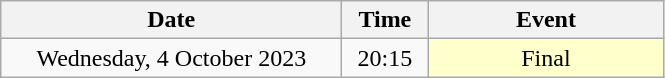<table class = "wikitable" style="text-align:center;">
<tr>
<th width=220>Date</th>
<th width=50>Time</th>
<th width=150>Event</th>
</tr>
<tr>
<td>Wednesday, 4 October 2023</td>
<td>20:15</td>
<td bgcolor=ffffcc>Final</td>
</tr>
</table>
